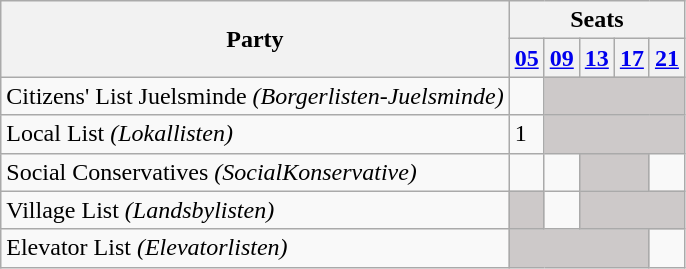<table class="wikitable">
<tr>
<th rowspan=2>Party</th>
<th colspan=11>Seats</th>
</tr>
<tr>
<th><a href='#'>05</a></th>
<th><a href='#'>09</a></th>
<th><a href='#'>13</a></th>
<th><a href='#'>17</a></th>
<th><a href='#'>21</a></th>
</tr>
<tr>
<td>Citizens' List Juelsminde <em>(Borgerlisten-Juelsminde)</em></td>
<td></td>
<td style="background:#CDC9C9;" colspan=4></td>
</tr>
<tr>
<td>Local List <em>(Lokallisten)</em></td>
<td>1</td>
<td style="background:#CDC9C9;" colspan=4></td>
</tr>
<tr>
<td>Social Conservatives <em>(SocialKonservative)</em></td>
<td></td>
<td></td>
<td style="background:#CDC9C9;" colspan=2></td>
<td></td>
</tr>
<tr>
<td>Village List <em>(Landsbylisten)</em></td>
<td style="background:#CDC9C9;"></td>
<td></td>
<td style="background:#CDC9C9;" colspan=3></td>
</tr>
<tr>
<td>Elevator List <em>(Elevatorlisten)</em></td>
<td style="background:#CDC9C9;" colspan=4></td>
<td></td>
</tr>
</table>
